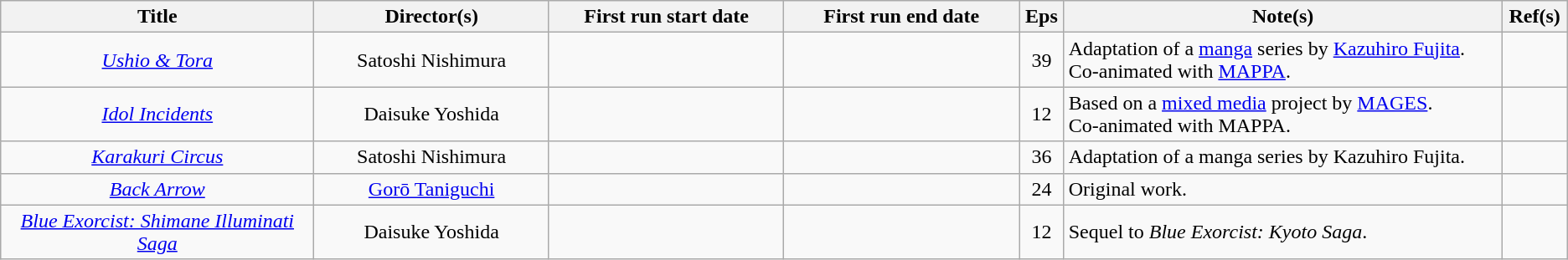<table class="wikitable sortable" style="text-align:center; margin=auto; ">
<tr>
<th scope="col" width=20%>Title</th>
<th scope="col" width=15%>Director(s)</th>
<th scope="col" width=15%>First run start date</th>
<th scope="col" width=15%>First run end date</th>
<th scope="col" class="unsortable">Eps</th>
<th scope="col" class="unsortable">Note(s)</th>
<th scope="col" class="unsortable">Ref(s)</th>
</tr>
<tr>
<td><em><a href='#'>Ushio & Tora</a></em></td>
<td>Satoshi Nishimura</td>
<td></td>
<td></td>
<td>39</td>
<td style="text-align:left;">Adaptation of a <a href='#'>manga</a> series by <a href='#'>Kazuhiro Fujita</a>.<br>Co-animated with <a href='#'>MAPPA</a>.</td>
<td></td>
</tr>
<tr>
<td><em><a href='#'>Idol Incidents</a></em></td>
<td>Daisuke Yoshida</td>
<td></td>
<td></td>
<td>12</td>
<td style="text-align:left;">Based on a <a href='#'>mixed media</a> project by <a href='#'>MAGES</a>.<br>Co-animated with MAPPA.</td>
<td></td>
</tr>
<tr>
<td><em><a href='#'>Karakuri Circus</a></em></td>
<td>Satoshi Nishimura</td>
<td></td>
<td></td>
<td>36</td>
<td style="text-align:left;">Adaptation of a manga series by Kazuhiro Fujita.</td>
<td></td>
</tr>
<tr>
<td><em><a href='#'>Back Arrow</a></em></td>
<td><a href='#'>Gorō Taniguchi</a></td>
<td></td>
<td></td>
<td>24</td>
<td style="text-align:left;">Original work.</td>
<td></td>
</tr>
<tr>
<td><em><a href='#'>Blue Exorcist: Shimane Illuminati Saga</a></em></td>
<td>Daisuke Yoshida</td>
<td></td>
<td></td>
<td>12</td>
<td style="text-align:left;">Sequel to <em>Blue Exorcist: Kyoto Saga</em>.</td>
<td></td>
</tr>
</table>
